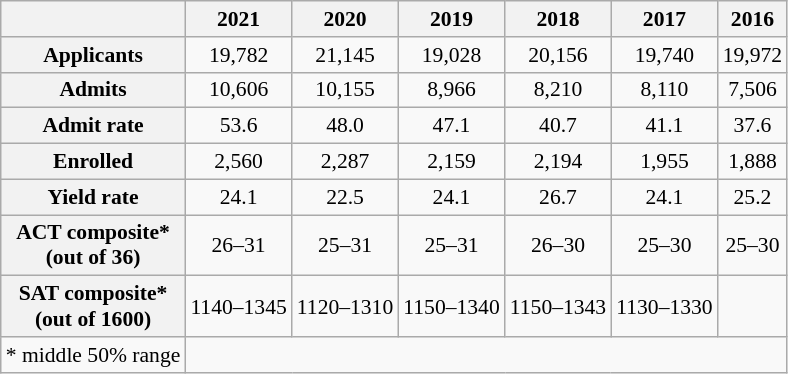<table class="wikitable" style="text-align:center; float:left; font-size:90%; margin:10px;">
<tr>
<th></th>
<th>2021</th>
<th>2020</th>
<th>2019</th>
<th>2018</th>
<th>2017</th>
<th>2016</th>
</tr>
<tr>
<th>Applicants</th>
<td>19,782</td>
<td>21,145</td>
<td>19,028</td>
<td>20,156</td>
<td>19,740</td>
<td>19,972</td>
</tr>
<tr>
<th>Admits</th>
<td>10,606</td>
<td>10,155</td>
<td>8,966</td>
<td>8,210</td>
<td>8,110</td>
<td>7,506</td>
</tr>
<tr>
<th>Admit rate</th>
<td>53.6</td>
<td>48.0</td>
<td>47.1</td>
<td>40.7</td>
<td>41.1</td>
<td>37.6</td>
</tr>
<tr>
<th>Enrolled</th>
<td>2,560</td>
<td>2,287</td>
<td>2,159</td>
<td>2,194</td>
<td>1,955</td>
<td>1,888</td>
</tr>
<tr>
<th>Yield rate</th>
<td>24.1</td>
<td>22.5</td>
<td>24.1</td>
<td>26.7</td>
<td>24.1</td>
<td>25.2</td>
</tr>
<tr>
<th>ACT composite*<br>(out of 36)</th>
<td>26–31</td>
<td>25–31</td>
<td>25–31</td>
<td>26–30</td>
<td>25–30</td>
<td>25–30</td>
</tr>
<tr>
<th>SAT composite*<br>(out of 1600)</th>
<td>1140–1345</td>
<td>1120–1310</td>
<td>1150–1340</td>
<td>1150–1343</td>
<td>1130–1330</td>
<td></td>
</tr>
<tr>
<td>* middle 50% range</td>
</tr>
</table>
